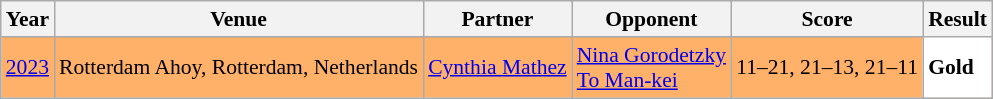<table class="sortable wikitable" style="font-size: 90%;">
<tr>
<th>Year</th>
<th>Venue</th>
<th>Partner</th>
<th>Opponent</th>
<th>Score</th>
<th>Result</th>
</tr>
<tr style="background:#FFB069">
<td align="center"><a href='#'>2023</a></td>
<td align="left">Rotterdam Ahoy, Rotterdam, Netherlands</td>
<td align="left"> <a href='#'>Cynthia Mathez</a></td>
<td align="left"> <a href='#'>Nina Gorodetzky</a><br> <a href='#'>To Man-kei</a></td>
<td align="left">11–21, 21–13, 21–11</td>
<td style="text-align:left; background:white"> <strong>Gold</strong></td>
</tr>
</table>
